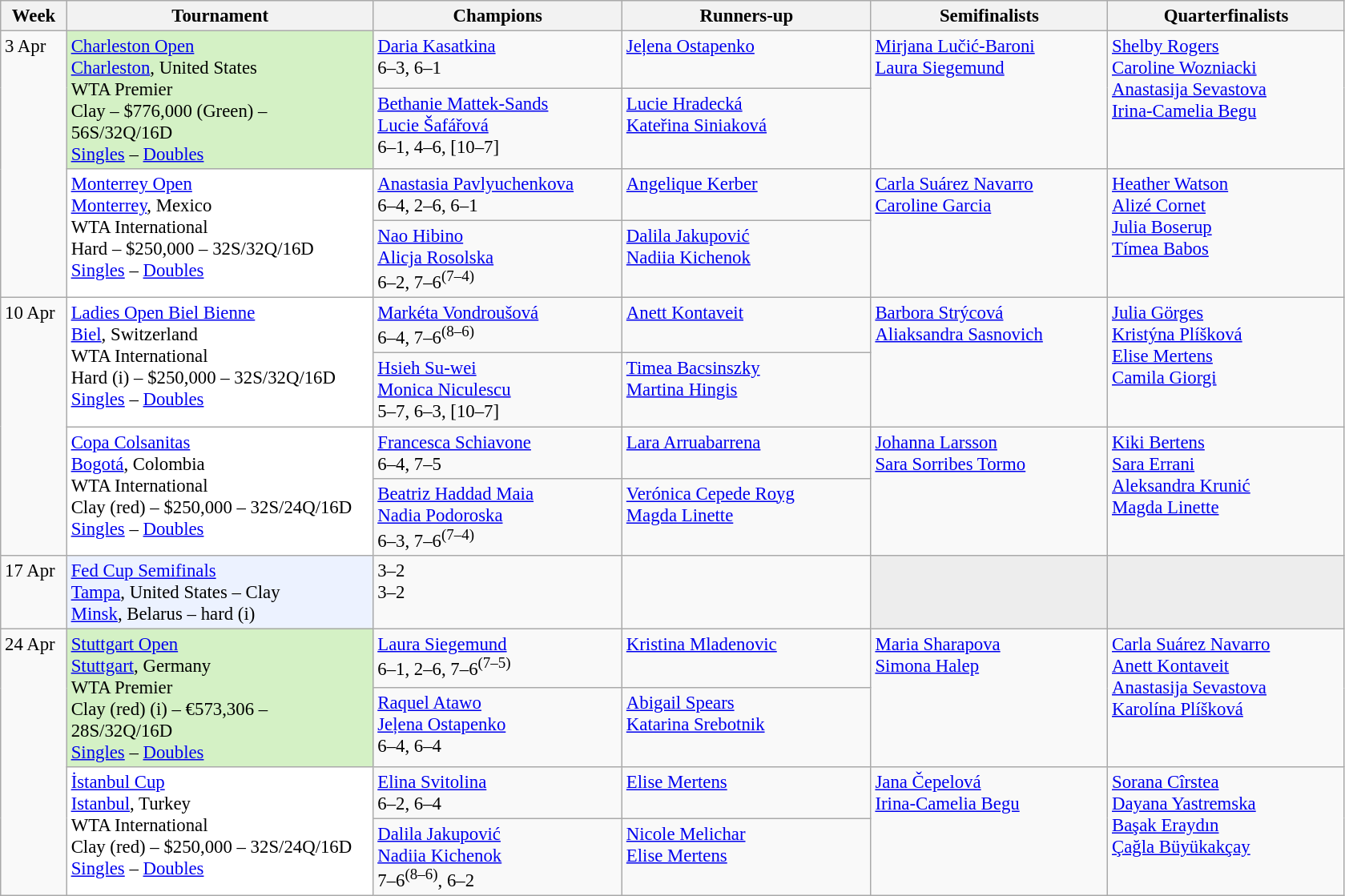<table class=wikitable style=font-size:95%>
<tr>
<th style="width:48px;">Week</th>
<th style="width:248px;">Tournament</th>
<th style="width:200px;">Champions</th>
<th style="width:200px;">Runners-up</th>
<th style="width:190px;">Semifinalists</th>
<th style="width:190px;">Quarterfinalists</th>
</tr>
<tr valign=top>
<td rowspan=4>3 Apr</td>
<td style="background:#D4F1C5;" rowspan="2"><a href='#'>Charleston Open</a><br>   <a href='#'>Charleston</a>, United States<br>WTA Premier<br>Clay – $776,000 (Green) – 56S/32Q/16D<br><a href='#'>Singles</a> – <a href='#'>Doubles</a></td>
<td> <a href='#'>Daria Kasatkina</a><br> 6–3, 6–1</td>
<td> <a href='#'>Jeļena Ostapenko</a></td>
<td rowspan=2> <a href='#'>Mirjana Lučić-Baroni</a> <br>  <a href='#'>Laura Siegemund</a></td>
<td rowspan=2> <a href='#'>Shelby Rogers</a> <br> <a href='#'>Caroline Wozniacki</a> <br> <a href='#'>Anastasija Sevastova</a><br>  <a href='#'>Irina-Camelia Begu</a></td>
</tr>
<tr valign=top>
<td> <a href='#'>Bethanie Mattek-Sands</a><br> <a href='#'>Lucie Šafářová</a><br>6–1, 4–6, [10–7]</td>
<td> <a href='#'>Lucie Hradecká</a><br> <a href='#'>Kateřina Siniaková</a></td>
</tr>
<tr valign=top>
<td style="background:#fff;" rowspan="2"><a href='#'>Monterrey Open</a><br> <a href='#'>Monterrey</a>, Mexico<br>WTA International<br>Hard – $250,000 – 32S/32Q/16D<br><a href='#'>Singles</a> – <a href='#'>Doubles</a></td>
<td> <a href='#'>Anastasia Pavlyuchenkova</a><br>6–4, 2–6, 6–1</td>
<td> <a href='#'>Angelique Kerber</a></td>
<td rowspan=2> <a href='#'>Carla Suárez Navarro</a> <br>  <a href='#'>Caroline Garcia</a></td>
<td rowspan=2> <a href='#'>Heather Watson</a> <br>  <a href='#'>Alizé Cornet</a> <br> <a href='#'>Julia Boserup</a> <br>  <a href='#'>Tímea Babos</a></td>
</tr>
<tr valign=top>
<td> <a href='#'>Nao Hibino</a><br> <a href='#'>Alicja Rosolska</a><br>6–2, 7–6<sup>(7–4)</sup></td>
<td> <a href='#'>Dalila Jakupović</a><br> <a href='#'>Nadiia Kichenok</a></td>
</tr>
<tr valign=top>
<td rowspan=4>10 Apr</td>
<td style="background:#fff;" rowspan="2"><a href='#'>Ladies Open Biel Bienne</a><br> <a href='#'>Biel</a>, Switzerland<br>WTA International<br>Hard (i) – $250,000 – 32S/32Q/16D<br><a href='#'>Singles</a> – <a href='#'>Doubles</a></td>
<td> <a href='#'>Markéta Vondroušová</a> <br> 6–4, 7–6<sup>(8–6)</sup></td>
<td> <a href='#'>Anett Kontaveit</a></td>
<td rowspan="2"> <a href='#'>Barbora Strýcová</a> <br>  <a href='#'>Aliaksandra Sasnovich</a></td>
<td rowspan="2"> <a href='#'>Julia Görges</a><br> <a href='#'>Kristýna Plíšková</a><br> <a href='#'>Elise Mertens</a> <br> <a href='#'>Camila Giorgi</a></td>
</tr>
<tr valign=top>
<td> <a href='#'>Hsieh Su-wei</a> <br>  <a href='#'>Monica Niculescu</a><br> 5–7, 6–3, [10–7]</td>
<td> <a href='#'>Timea Bacsinszky</a> <br>  <a href='#'>Martina Hingis</a></td>
</tr>
<tr valign=top>
<td style="background:#fff;" rowspan="2"><a href='#'>Copa Colsanitas</a><br> <a href='#'>Bogotá</a>, Colombia<br>WTA International<br>Clay (red) – $250,000 – 32S/24Q/16D<br><a href='#'>Singles</a> – <a href='#'>Doubles</a></td>
<td> <a href='#'>Francesca Schiavone</a><br>6–4, 7–5</td>
<td> <a href='#'>Lara Arruabarrena</a></td>
<td rowspan=2> <a href='#'>Johanna Larsson</a><br>  <a href='#'>Sara Sorribes Tormo</a></td>
<td rowspan=2> <a href='#'>Kiki Bertens</a> <br> <a href='#'>Sara Errani</a> <br> <a href='#'>Aleksandra Krunić</a><br>  <a href='#'>Magda Linette</a></td>
</tr>
<tr valign=top>
<td> <a href='#'>Beatriz Haddad Maia</a><br> <a href='#'>Nadia Podoroska</a><br> 6–3, 7–6<sup>(7–4)</sup></td>
<td> <a href='#'>Verónica Cepede Royg</a><br> <a href='#'>Magda Linette</a></td>
</tr>
<tr valign=top>
<td>17 Apr</td>
<td style="background:#ecf2ff;"><a href='#'>Fed Cup Semifinals</a><br><a href='#'>Tampa</a>, United States – Clay<br><a href='#'>Minsk</a>, Belarus – hard (i)</td>
<td> 3–2<br> 3–2</td>
<td><br></td>
<td style="background:#ededed;"></td>
<td style="background:#ededed;"></td>
</tr>
<tr valign=top>
<td rowspan=4>24 Apr</td>
<td style="background:#D4F1C5;" rowspan="2"><a href='#'>Stuttgart Open</a><br> <a href='#'>Stuttgart</a>, Germany<br>WTA Premier<br>Clay (red) (i) – €573,306 – 28S/32Q/16D<br><a href='#'>Singles</a> – <a href='#'>Doubles</a></td>
<td> <a href='#'>Laura Siegemund</a> <br> 6–1, 2–6, 7–6<sup>(7–5)</sup></td>
<td> <a href='#'>Kristina Mladenovic</a></td>
<td rowspan=2> <a href='#'>Maria Sharapova</a> <br>  <a href='#'>Simona Halep</a></td>
<td rowspan="2"> <a href='#'>Carla Suárez Navarro</a> <br> <a href='#'>Anett Kontaveit</a><br> <a href='#'>Anastasija Sevastova</a><br>  <a href='#'>Karolína Plíšková</a></td>
</tr>
<tr valign=top>
<td> <a href='#'>Raquel Atawo</a> <br>  <a href='#'>Jeļena Ostapenko</a><br> 6–4, 6–4</td>
<td> <a href='#'>Abigail Spears</a> <br>  <a href='#'>Katarina Srebotnik</a></td>
</tr>
<tr valign=top>
<td style="background:#fff;" rowspan="2"><a href='#'>İstanbul Cup</a><br> <a href='#'>Istanbul</a>, Turkey<br>WTA International<br>Clay (red) – $250,000 – 32S/24Q/16D<br><a href='#'>Singles</a> – <a href='#'>Doubles</a></td>
<td> <a href='#'>Elina Svitolina</a> <br> 6–2, 6–4</td>
<td> <a href='#'>Elise Mertens</a></td>
<td rowspan=2> <a href='#'>Jana Čepelová</a> <br>  <a href='#'>Irina-Camelia Begu</a></td>
<td rowspan=2> <a href='#'>Sorana Cîrstea</a> <br> <a href='#'>Dayana Yastremska</a><br> <a href='#'>Başak Eraydın</a> <br>  <a href='#'>Çağla Büyükakçay</a></td>
</tr>
<tr valign=top>
<td> <a href='#'>Dalila Jakupović</a><br> <a href='#'>Nadiia Kichenok</a><br> 7–6<sup>(8–6)</sup>, 6–2</td>
<td> <a href='#'>Nicole Melichar</a><br> <a href='#'>Elise Mertens</a></td>
</tr>
</table>
